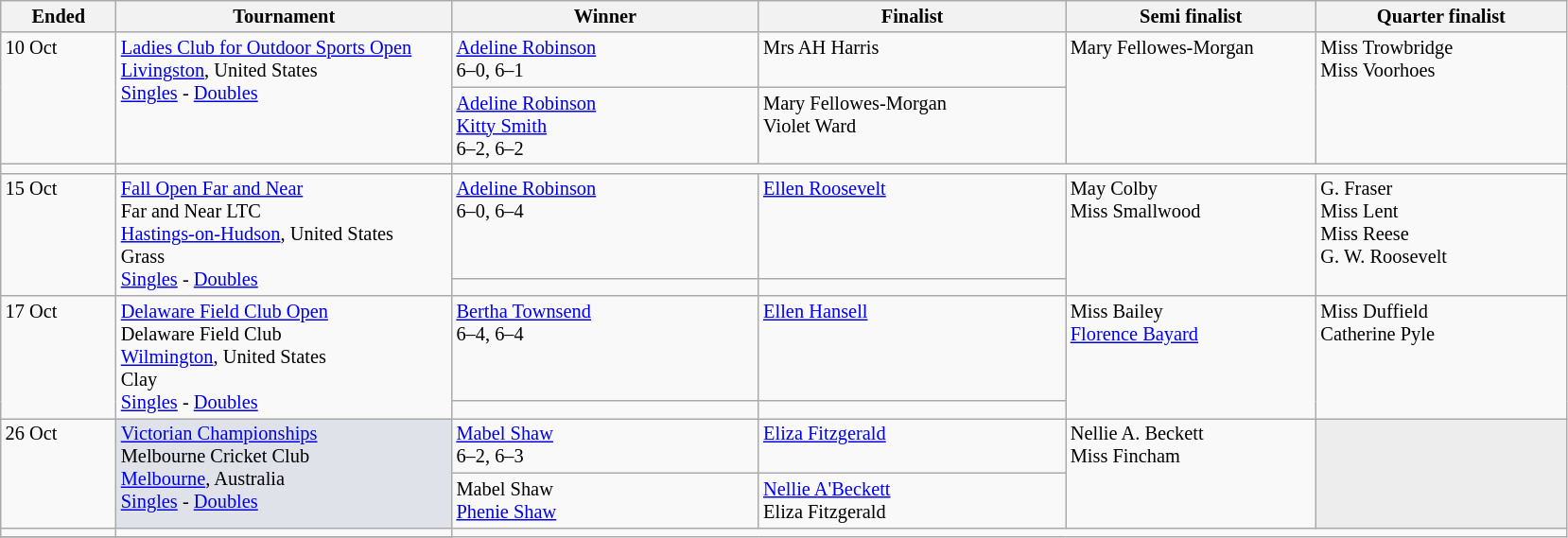<table class="wikitable" style="font-size:85%;">
<tr>
<th width="75">Ended</th>
<th width="230">Tournament</th>
<th width="210">Winner</th>
<th width="210">Finalist</th>
<th width="170">Semi finalist</th>
<th width="170">Quarter finalist</th>
</tr>
<tr valign=top>
<td rowspan=2>10 Oct</td>
<td rowspan=2><a href='#'>Ladies Club for Outdoor Sports Open</a><br><a href='#'>Livingston</a>, United States<br><a href='#'>Singles</a> - <a href='#'>Doubles</a></td>
<td> <a href='#'>Adeline Robinson</a><br>6–0, 6–1</td>
<td> Mrs AH Harris</td>
<td rowspan=2> Mary Fellowes-Morgan<br></td>
<td rowspan=2> Miss Trowbridge<br> Miss Voorhoes</td>
</tr>
<tr valign=top>
<td> <a href='#'>Adeline Robinson</a><br> <a href='#'>Kitty Smith</a><br>6–2, 6–2</td>
<td> Mary Fellowes-Morgan<br> Violet Ward</td>
</tr>
<tr valign=top>
<td></td>
<td></td>
</tr>
<tr valign=top>
<td rowspan=2>15 Oct</td>
<td rowspan=2><a href='#'>Fall Open Far and Near</a><br>Far and Near LTC<br><a href='#'>Hastings-on-Hudson</a>, United States<br>Grass<br><a href='#'>Singles</a> - <a href='#'>Doubles</a></td>
<td> <a href='#'>Adeline Robinson</a><br>6–0, 6–4</td>
<td> <a href='#'>Ellen Roosevelt</a></td>
<td rowspan=2> May Colby <br> Miss Smallwood</td>
<td rowspan=2> G. Fraser<br>  Miss Lent<br>  Miss Reese<br> G. W. Roosevelt</td>
</tr>
<tr valign=top>
<td></td>
<td></td>
</tr>
<tr valign=top>
<td rowspan=2>17 Oct</td>
<td rowspan=2><a href='#'>Delaware Field Club Open</a><br>Delaware Field Club<br><a href='#'>Wilmington</a>, United States<br>Clay<br><a href='#'>Singles</a> - <a href='#'>Doubles</a></td>
<td> <a href='#'>Bertha Townsend</a><br>6–4, 6–4</td>
<td> <a href='#'>Ellen Hansell</a></td>
<td rowspan=2> Miss Bailey <br> <a href='#'>Florence Bayard</a></td>
<td rowspan=2> Miss Duffield <br> Catherine Pyle</td>
</tr>
<tr valign=top>
<td></td>
<td></td>
</tr>
<tr valign=top>
<td rowspan=2>26 Oct</td>
<td style="background:#dfe2e9" rowspan=2><a href='#'>Victorian Championships</a><br>Melbourne Cricket Club<br><a href='#'>Melbourne</a>, Australia<br><a href='#'>Singles</a> - <a href='#'>Doubles</a></td>
<td>  <a href='#'>Mabel Shaw</a><br>6–2, 6–3</td>
<td> <a href='#'>Eliza Fitzgerald</a></td>
<td rowspan=2>  Nellie A. Beckett<br>   Miss Fincham</td>
<td style="background:#ededed;" rowspan=2></td>
</tr>
<tr valign=top>
<td> Mabel Shaw<br> <a href='#'>Phenie Shaw</a><br></td>
<td> <a href='#'>Nellie A'Beckett</a><br> Eliza Fitzgerald</td>
</tr>
<tr valign=top>
<td></td>
<td></td>
</tr>
<tr valign=top>
</tr>
</table>
